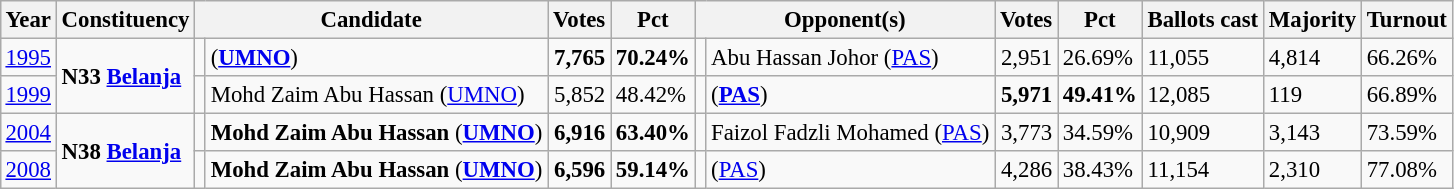<table class="wikitable" style="margin:0.5em ; font-size:95%">
<tr>
<th>Year</th>
<th>Constituency</th>
<th colspan=2>Candidate</th>
<th>Votes</th>
<th>Pct</th>
<th colspan=2>Opponent(s)</th>
<th>Votes</th>
<th>Pct</th>
<th>Ballots cast</th>
<th>Majority</th>
<th>Turnout</th>
</tr>
<tr>
<td><a href='#'>1995</a></td>
<td rowspan=2><strong>N33 <a href='#'>Belanja</a></strong></td>
<td></td>
<td> (<a href='#'><strong>UMNO</strong></a>)</td>
<td align=right><strong>7,765</strong></td>
<td><strong>70.24%</strong></td>
<td></td>
<td>Abu Hassan Johor (<a href='#'>PAS</a>)</td>
<td align=right>2,951</td>
<td>26.69%</td>
<td>11,055</td>
<td>4,814</td>
<td>66.26%</td>
</tr>
<tr>
<td><a href='#'>1999</a></td>
<td></td>
<td>Mohd Zaim Abu Hassan (<a href='#'>UMNO</a>)</td>
<td align=right>5,852</td>
<td>48.42%</td>
<td></td>
<td> (<a href='#'><strong>PAS</strong></a>)</td>
<td align=right><strong>5,971</strong></td>
<td><strong>49.41%</strong></td>
<td>12,085</td>
<td>119</td>
<td>66.89%</td>
</tr>
<tr>
<td><a href='#'>2004</a></td>
<td rowspan=2><strong>N38 <a href='#'>Belanja</a></strong></td>
<td></td>
<td><strong>Mohd Zaim Abu Hassan</strong> (<a href='#'><strong>UMNO</strong></a>)</td>
<td align=right><strong>6,916</strong></td>
<td><strong>63.40%</strong></td>
<td></td>
<td>Faizol Fadzli Mohamed (<a href='#'>PAS</a>)</td>
<td align=right>3,773</td>
<td>34.59%</td>
<td>10,909</td>
<td>3,143</td>
<td>73.59%</td>
</tr>
<tr>
<td><a href='#'>2008</a></td>
<td></td>
<td><strong>Mohd Zaim Abu Hassan</strong> (<a href='#'><strong>UMNO</strong></a>)</td>
<td align=right><strong>6,596</strong></td>
<td><strong>59.14%</strong></td>
<td></td>
<td> (<a href='#'>PAS</a>)</td>
<td align=right>4,286</td>
<td>38.43%</td>
<td>11,154</td>
<td>2,310</td>
<td>77.08%</td>
</tr>
</table>
